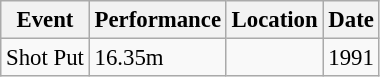<table class="wikitable" style="border-collapse: collapse; font-size: 95%;">
<tr>
<th scope="col">Event</th>
<th scope="col">Performance</th>
<th scope="col">Location</th>
<th scope="col">Date</th>
</tr>
<tr>
<td>Shot Put</td>
<td>16.35m</td>
<td></td>
<td>1991</td>
</tr>
</table>
